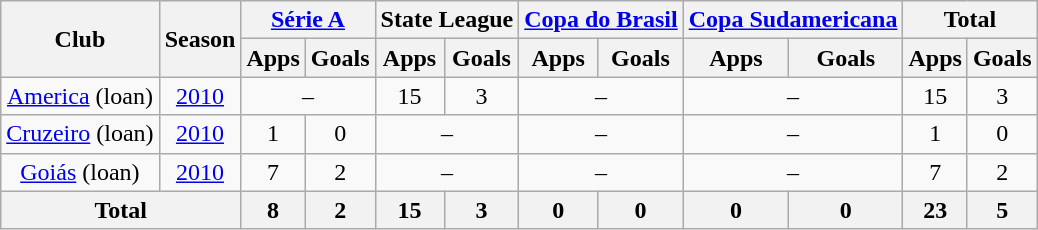<table class="wikitable" style="text-align:center">
<tr>
<th rowspan="2">Club</th>
<th rowspan="2">Season</th>
<th colspan="2"><a href='#'>Série A</a></th>
<th colspan="2">State League</th>
<th colspan="2"><a href='#'>Copa do Brasil</a></th>
<th colspan="2"><a href='#'>Copa Sudamericana</a></th>
<th colspan="2">Total</th>
</tr>
<tr>
<th>Apps</th>
<th>Goals</th>
<th>Apps</th>
<th>Goals</th>
<th>Apps</th>
<th>Goals</th>
<th>Apps</th>
<th>Goals</th>
<th>Apps</th>
<th>Goals</th>
</tr>
<tr>
<td><a href='#'>America</a> (loan)</td>
<td><a href='#'>2010</a></td>
<td colspan="2">–</td>
<td>15</td>
<td>3</td>
<td colspan="2">–</td>
<td colspan="2">–</td>
<td>15</td>
<td>3</td>
</tr>
<tr>
<td><a href='#'>Cruzeiro</a> (loan)</td>
<td><a href='#'>2010</a></td>
<td>1</td>
<td>0</td>
<td colspan="2">–</td>
<td colspan="2">–</td>
<td colspan="2">–</td>
<td>1</td>
<td>0</td>
</tr>
<tr>
<td><a href='#'>Goiás</a> (loan)</td>
<td><a href='#'>2010</a></td>
<td>7</td>
<td>2</td>
<td colspan="2">–</td>
<td colspan="2">–</td>
<td colspan="2">–</td>
<td>7</td>
<td>2</td>
</tr>
<tr>
<th colspan="2">Total</th>
<th>8</th>
<th>2</th>
<th>15</th>
<th>3</th>
<th>0</th>
<th>0</th>
<th>0</th>
<th>0</th>
<th>23</th>
<th>5</th>
</tr>
</table>
